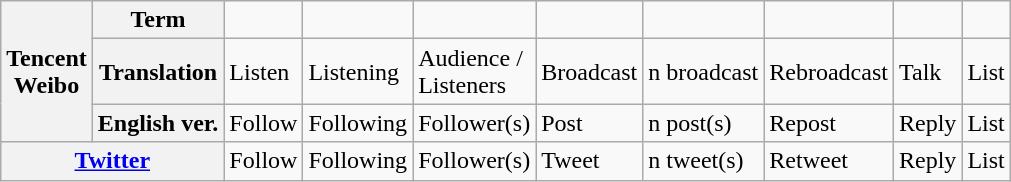<table class="wikitable">
<tr>
<th rowspan="3">Tencent<br>Weibo</th>
<th>Term</th>
<td></td>
<td></td>
<td></td>
<td></td>
<td></td>
<td></td>
<td></td>
<td></td>
</tr>
<tr>
<th>Translation</th>
<td>Listen</td>
<td>Listening</td>
<td>Audience / <br>Listeners</td>
<td>Broadcast</td>
<td>n broadcast</td>
<td>Rebroadcast</td>
<td>Talk</td>
<td>List</td>
</tr>
<tr>
<th>English ver.</th>
<td>Follow</td>
<td>Following</td>
<td>Follower(s)</td>
<td>Post</td>
<td>n post(s)</td>
<td>Repost</td>
<td>Reply</td>
<td>List</td>
</tr>
<tr>
<th colspan="2"><a href='#'>Twitter</a></th>
<td>Follow</td>
<td>Following</td>
<td>Follower(s)</td>
<td>Tweet</td>
<td>n tweet(s)</td>
<td>Retweet</td>
<td>Reply</td>
<td>List</td>
</tr>
</table>
